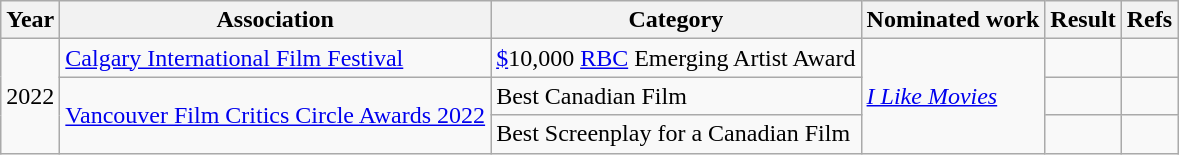<table class="wikitable sortable">
<tr>
<th>Year</th>
<th>Association</th>
<th>Category</th>
<th>Nominated work</th>
<th>Result</th>
<th class="unsortable">Refs</th>
</tr>
<tr>
<td rowspan="3">2022</td>
<td><a href='#'>Calgary International Film Festival</a></td>
<td><a href='#'>$</a>10,000 <a href='#'>RBC</a> Emerging Artist Award</td>
<td rowspan="3"><em><a href='#'>I Like Movies</a></em></td>
<td></td>
<td></td>
</tr>
<tr>
<td rowspan="2"><a href='#'>Vancouver Film Critics Circle Awards 2022</a></td>
<td>Best Canadian Film</td>
<td></td>
<td style="text-align:center;"></td>
</tr>
<tr>
<td>Best Screenplay for a Canadian Film</td>
<td></td>
<td style="text-align:center;"></td>
</tr>
</table>
